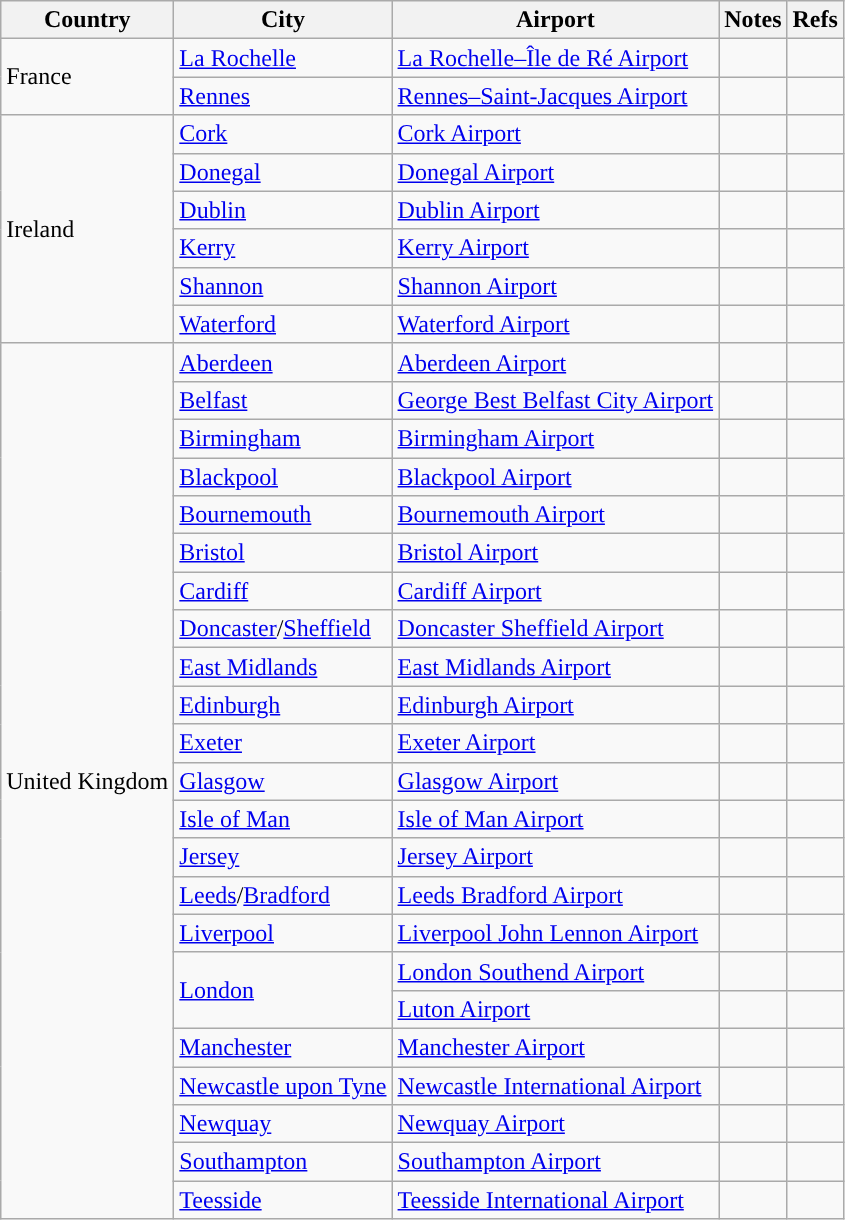<table class="wikitable sortable">
<tr>
<th>Country</th>
<th>City</th>
<th>Airport</th>
<th>Notes</th>
<th class="unsortable">Refs</th>
</tr>
<tr>
<td rowspan="2">France</td>
<td><a href='#'>La Rochelle</a></td>
<td><a href='#'>La Rochelle–Île de Ré Airport</a></td>
<td></td>
<td></td>
</tr>
<tr>
<td><a href='#'>Rennes</a></td>
<td><a href='#'>Rennes–Saint-Jacques Airport</a></td>
<td></td>
<td></td>
</tr>
<tr>
<td rowspan="6">Ireland</td>
<td><a href='#'>Cork</a></td>
<td><a href='#'>Cork Airport</a></td>
<td></td>
<td align=center></td>
</tr>
<tr>
<td><a href='#'>Donegal</a></td>
<td><a href='#'>Donegal Airport</a></td>
<td></td>
<td align=center></td>
</tr>
<tr>
<td><a href='#'>Dublin</a></td>
<td><a href='#'>Dublin Airport</a></td>
<td></td>
<td align=center></td>
</tr>
<tr>
<td><a href='#'>Kerry</a></td>
<td><a href='#'>Kerry Airport</a></td>
<td></td>
<td></td>
</tr>
<tr>
<td><a href='#'>Shannon</a></td>
<td><a href='#'>Shannon Airport</a></td>
<td></td>
<td></td>
</tr>
<tr>
<td><a href='#'>Waterford</a></td>
<td><a href='#'>Waterford Airport</a></td>
<td></td>
<td></td>
</tr>
<tr>
<td rowspan="24">United Kingdom</td>
<td><a href='#'>Aberdeen</a></td>
<td><a href='#'>Aberdeen Airport</a></td>
<td></td>
<td align=center></td>
</tr>
<tr>
<td><a href='#'>Belfast</a></td>
<td><a href='#'>George Best Belfast City Airport</a></td>
<td></td>
<td></td>
</tr>
<tr>
<td><a href='#'>Birmingham</a></td>
<td><a href='#'>Birmingham Airport</a></td>
<td></td>
<td></td>
</tr>
<tr>
<td><a href='#'>Blackpool</a></td>
<td><a href='#'>Blackpool Airport</a></td>
<td></td>
<td align=center></td>
</tr>
<tr>
<td><a href='#'>Bournemouth</a></td>
<td><a href='#'>Bournemouth Airport</a></td>
<td></td>
<td></td>
</tr>
<tr>
<td><a href='#'>Bristol</a></td>
<td><a href='#'>Bristol Airport</a></td>
<td></td>
<td></td>
</tr>
<tr>
<td><a href='#'>Cardiff</a></td>
<td><a href='#'>Cardiff Airport</a></td>
<td></td>
<td></td>
</tr>
<tr>
<td><a href='#'>Doncaster</a>/<a href='#'>Sheffield</a></td>
<td><a href='#'>Doncaster Sheffield Airport</a></td>
<td></td>
<td></td>
</tr>
<tr>
<td><a href='#'>East Midlands</a></td>
<td><a href='#'>East Midlands Airport</a></td>
<td></td>
<td></td>
</tr>
<tr>
<td><a href='#'>Edinburgh</a></td>
<td><a href='#'>Edinburgh Airport</a></td>
<td></td>
<td></td>
</tr>
<tr>
<td><a href='#'>Exeter</a></td>
<td><a href='#'>Exeter Airport</a></td>
<td></td>
<td align=center></td>
</tr>
<tr>
<td><a href='#'>Glasgow</a></td>
<td><a href='#'>Glasgow Airport</a></td>
<td></td>
<td align=center></td>
</tr>
<tr>
<td><a href='#'>Isle of Man</a></td>
<td><a href='#'>Isle of Man Airport</a></td>
<td></td>
<td align=center></td>
</tr>
<tr>
<td><a href='#'>Jersey</a></td>
<td><a href='#'>Jersey Airport</a></td>
<td></td>
<td align=center></td>
</tr>
<tr>
<td><a href='#'>Leeds</a>/<a href='#'>Bradford</a></td>
<td><a href='#'>Leeds Bradford Airport</a></td>
<td></td>
<td align=center></td>
</tr>
<tr>
<td><a href='#'>Liverpool</a></td>
<td><a href='#'>Liverpool John Lennon Airport</a></td>
<td></td>
<td align=center></td>
</tr>
<tr>
<td rowspan="2"><a href='#'>London</a></td>
<td><a href='#'>London Southend Airport</a></td>
<td></td>
<td></td>
</tr>
<tr>
<td><a href='#'>Luton Airport</a></td>
<td></td>
<td></td>
</tr>
<tr>
<td><a href='#'>Manchester</a></td>
<td><a href='#'>Manchester Airport</a></td>
<td></td>
<td></td>
</tr>
<tr>
<td><a href='#'>Newcastle upon Tyne</a></td>
<td><a href='#'>Newcastle International Airport</a></td>
<td></td>
<td></td>
</tr>
<tr>
<td><a href='#'>Newquay</a></td>
<td><a href='#'>Newquay Airport</a></td>
<td></td>
<td align=center></td>
</tr>
<tr>
<td><a href='#'>Southampton</a></td>
<td><a href='#'>Southampton Airport</a></td>
<td></td>
<td></td>
</tr>
<tr>
<td><a href='#'>Teesside</a></td>
<td><a href='#'>Teesside International Airport</a></td>
<td></td>
<td></td>
</tr>
</table>
